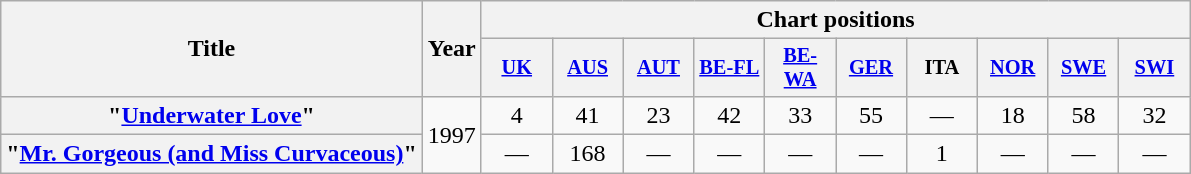<table class="wikitable plainrowheaders" style="text-align:center;">
<tr>
<th rowspan="2">Title</th>
<th rowspan="2">Year</th>
<th colspan="10">Chart positions</th>
</tr>
<tr>
<th scope="col" style="width:3em;font-size:85%;"><a href='#'>UK</a><br></th>
<th scope="col" style="width:3em;font-size:85%;"><a href='#'>AUS</a><br></th>
<th scope="col" style="width:3em;font-size:85%;"><a href='#'>AUT</a></th>
<th scope="col" style="width:3em;font-size:85%;"><a href='#'>BE-FL</a></th>
<th scope="col" style="width:3em;font-size:85%;"><a href='#'>BE-WA</a></th>
<th scope="col" style="width:3em;font-size:85%;"><a href='#'>GER</a><br></th>
<th scope="col" style="width:3em;font-size:85%;">ITA</th>
<th scope="col" style="width:3em;font-size:85%;"><a href='#'>NOR</a></th>
<th scope="col" style="width:3em;font-size:85%;"><a href='#'>SWE</a></th>
<th scope="col" style="width:3em;font-size:85%;"><a href='#'>SWI</a><br></th>
</tr>
<tr>
<th scope="row">"<a href='#'>Underwater Love</a>"</th>
<td rowspan="2">1997</td>
<td>4</td>
<td>41</td>
<td>23</td>
<td>42</td>
<td>33</td>
<td>55</td>
<td>—</td>
<td>18</td>
<td>58</td>
<td>32</td>
</tr>
<tr>
<th scope="row">"<a href='#'>Mr. Gorgeous (and Miss Curvaceous)</a>"</th>
<td>—</td>
<td>168</td>
<td>—</td>
<td>—</td>
<td>—</td>
<td>—</td>
<td>1</td>
<td>—</td>
<td>—</td>
<td>—</td>
</tr>
</table>
